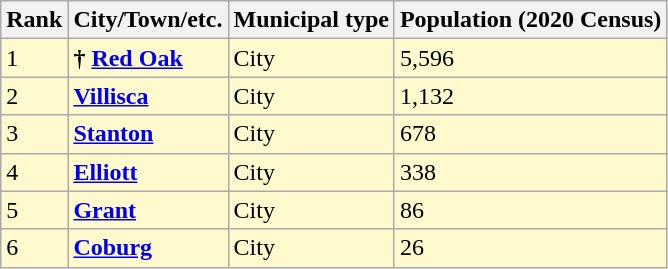<table class="wikitable sortable">
<tr>
<th>Rank</th>
<th>City/Town/etc.</th>
<th>Municipal type</th>
<th>Population (2020 Census)</th>
</tr>
<tr style="background-color:#FFFACD;">
<td>1</td>
<td><strong>†</strong> <strong><a href='#'>Red Oak</a></strong></td>
<td>City</td>
<td>5,596</td>
</tr>
<tr style="background-color:#FFFACD;">
<td>2</td>
<td><strong><a href='#'>Villisca</a></strong></td>
<td>City</td>
<td>1,132</td>
</tr>
<tr style="background-color:#FFFACD;">
<td>3</td>
<td><strong><a href='#'>Stanton</a></strong></td>
<td>City</td>
<td>678</td>
</tr>
<tr style="background-color:#FFFACD;">
<td>4</td>
<td><strong><a href='#'>Elliott</a></strong></td>
<td>City</td>
<td>338</td>
</tr>
<tr style="background-color:#FFFACD;">
<td>5</td>
<td><strong><a href='#'>Grant</a></strong></td>
<td>City</td>
<td>86</td>
</tr>
<tr style="background-color:#FFFACD;">
<td>6</td>
<td><strong><a href='#'>Coburg</a></strong></td>
<td>City</td>
<td>26</td>
</tr>
</table>
